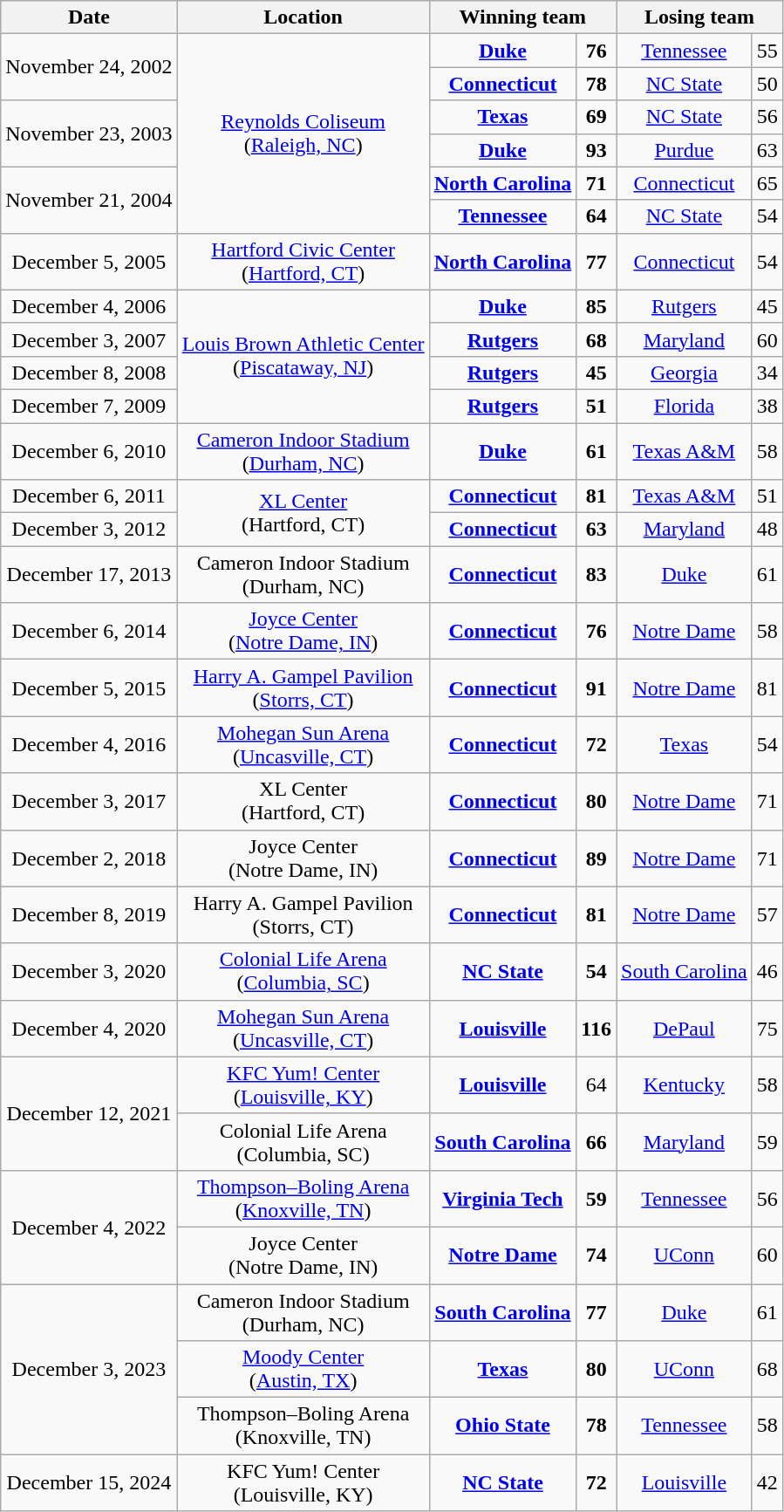<table class="wikitable" style="text-align: center">
<tr>
<th>Date</th>
<th>Location</th>
<th colspan=2>Winning team</th>
<th colspan=2>Losing team</th>
</tr>
<tr>
<td rowspan=2>November 24, 2002</td>
<td rowspan="6"><a href='#'>Reynolds Coliseum</a><br>(<a href='#'>Raleigh, NC</a>)</td>
<td><strong><a href='#'>Duke</a></strong></td>
<td><strong>76</strong></td>
<td><a href='#'>Tennessee</a></td>
<td>55</td>
</tr>
<tr>
<td><strong><a href='#'>Connecticut</a></strong></td>
<td><strong>78</strong></td>
<td><a href='#'>NC State</a></td>
<td>50</td>
</tr>
<tr>
<td rowspan=2>November 23, 2003</td>
<td><strong><a href='#'>Texas</a></strong></td>
<td><strong>69</strong></td>
<td><a href='#'>NC State</a></td>
<td>56</td>
</tr>
<tr>
<td><strong><a href='#'>Duke</a></strong></td>
<td><strong>93</strong></td>
<td><a href='#'>Purdue</a></td>
<td>63</td>
</tr>
<tr>
<td rowspan="2">November 21, 2004</td>
<td><strong><a href='#'>North Carolina</a></strong></td>
<td><strong>71</strong></td>
<td><a href='#'>Connecticut</a></td>
<td>65</td>
</tr>
<tr>
<td><strong><a href='#'>Tennessee</a></strong></td>
<td><strong>64</strong></td>
<td><a href='#'>NC State</a></td>
<td>54</td>
</tr>
<tr>
<td>December 5, 2005</td>
<td><a href='#'>Hartford Civic Center</a><br>(<a href='#'>Hartford, CT</a>)</td>
<td><strong><a href='#'>North Carolina</a></strong></td>
<td><strong>77</strong></td>
<td><a href='#'>Connecticut</a></td>
<td>54</td>
</tr>
<tr>
<td>December 4, 2006</td>
<td rowspan="4"><a href='#'>Louis Brown Athletic Center</a><br>(<a href='#'>Piscataway, NJ</a>)</td>
<td><strong><a href='#'>Duke</a></strong></td>
<td><strong>85</strong></td>
<td><a href='#'>Rutgers</a></td>
<td>45</td>
</tr>
<tr>
<td>December 3, 2007</td>
<td><strong><a href='#'>Rutgers</a></strong></td>
<td><strong>68</strong></td>
<td><a href='#'>Maryland</a></td>
<td>60</td>
</tr>
<tr>
<td>December 8, 2008</td>
<td><strong><a href='#'>Rutgers</a></strong></td>
<td><strong>45</strong></td>
<td><a href='#'>Georgia</a></td>
<td>34</td>
</tr>
<tr>
<td>December 7, 2009</td>
<td><strong><a href='#'>Rutgers</a></strong></td>
<td><strong>51</strong></td>
<td><a href='#'>Florida</a></td>
<td>38</td>
</tr>
<tr>
<td>December 6, 2010</td>
<td><a href='#'>Cameron Indoor Stadium</a><br>(<a href='#'>Durham, NC</a>)</td>
<td><strong><a href='#'>Duke</a></strong></td>
<td><strong>61</strong></td>
<td><a href='#'>Texas A&M</a></td>
<td>58</td>
</tr>
<tr>
<td>December 6, 2011</td>
<td rowspan="2"><a href='#'>XL Center</a><br>(Hartford, CT)</td>
<td><strong><a href='#'>Connecticut</a></strong></td>
<td><strong>81</strong></td>
<td><a href='#'>Texas A&M</a></td>
<td>51</td>
</tr>
<tr>
<td>December 3, 2012</td>
<td><strong><a href='#'>Connecticut</a></strong></td>
<td><strong>63</strong></td>
<td><a href='#'>Maryland</a></td>
<td>48</td>
</tr>
<tr>
<td>December 17, 2013</td>
<td>Cameron Indoor Stadium<br>(Durham, NC)</td>
<td><strong><a href='#'>Connecticut</a></strong></td>
<td><strong>83</strong></td>
<td><a href='#'>Duke</a></td>
<td>61</td>
</tr>
<tr>
<td>December 6, 2014</td>
<td><a href='#'>Joyce Center</a><br>(<a href='#'>Notre Dame, IN</a>)</td>
<td><strong><a href='#'>Connecticut</a></strong></td>
<td><strong>76</strong></td>
<td><a href='#'>Notre Dame</a></td>
<td>58</td>
</tr>
<tr>
<td>December 5, 2015</td>
<td><a href='#'>Harry A. Gampel Pavilion</a><br>(<a href='#'>Storrs, CT</a>)</td>
<td><strong><a href='#'>Connecticut</a></strong></td>
<td><strong>91</strong></td>
<td><a href='#'>Notre Dame</a></td>
<td>81</td>
</tr>
<tr>
<td>December 4, 2016</td>
<td><a href='#'>Mohegan Sun Arena</a><br>(<a href='#'>Uncasville, CT</a>)</td>
<td><strong><a href='#'>Connecticut</a></strong></td>
<td><strong>72</strong></td>
<td><a href='#'>Texas</a></td>
<td>54</td>
</tr>
<tr>
<td>December 3, 2017</td>
<td>XL Center<br>(Hartford, CT)</td>
<td><strong><a href='#'>Connecticut</a></strong></td>
<td><strong>80</strong></td>
<td><a href='#'>Notre Dame</a></td>
<td>71</td>
</tr>
<tr>
<td>December 2, 2018</td>
<td>Joyce Center<br>(Notre Dame, IN)</td>
<td><strong><a href='#'>Connecticut</a></strong></td>
<td><strong>89</strong></td>
<td><a href='#'>Notre Dame</a></td>
<td>71</td>
</tr>
<tr>
<td>December 8, 2019</td>
<td>Harry A. Gampel Pavilion<br>(Storrs, CT)</td>
<td><strong><a href='#'>Connecticut</a></strong></td>
<td><strong>81</strong></td>
<td><a href='#'>Notre Dame</a></td>
<td>57</td>
</tr>
<tr>
<td>December 3, 2020</td>
<td><a href='#'>Colonial Life Arena</a><br>(<a href='#'>Columbia, SC</a>)</td>
<td><strong><a href='#'>NC State</a></strong></td>
<td><strong>54</strong></td>
<td><a href='#'>South Carolina</a></td>
<td>46</td>
</tr>
<tr>
<td>December 4, 2020</td>
<td><a href='#'>Mohegan Sun Arena</a><br>(<a href='#'>Uncasville, CT</a>)</td>
<td><strong><a href='#'>Louisville</a></strong></td>
<td><strong>116</strong></td>
<td><a href='#'>DePaul</a></td>
<td>75</td>
</tr>
<tr>
<td rowspan="2">December 12, 2021</td>
<td><a href='#'>KFC Yum! Center</a><br>(<a href='#'>Louisville, KY</a>)</td>
<td><strong><a href='#'>Louisville</a></strong></td>
<td>64</td>
<td><a href='#'>Kentucky</a></td>
<td>58</td>
</tr>
<tr>
<td>Colonial Life Arena<br>(Columbia, SC)</td>
<td><strong><a href='#'>South Carolina</a></strong></td>
<td><strong>66</strong></td>
<td><a href='#'>Maryland</a></td>
<td>59</td>
</tr>
<tr>
<td rowspan="2">December 4, 2022</td>
<td><a href='#'>Thompson–Boling Arena</a><br>(<a href='#'>Knoxville, TN</a>)</td>
<td><strong><a href='#'>Virginia Tech</a></strong></td>
<td><strong>59</strong></td>
<td><a href='#'>Tennessee</a></td>
<td>56</td>
</tr>
<tr>
<td>Joyce Center<br>(Notre Dame, IN)</td>
<td><strong><a href='#'>Notre Dame</a></strong></td>
<td><strong>74</strong></td>
<td><a href='#'>UConn</a></td>
<td>60</td>
</tr>
<tr>
<td rowspan="3">December 3, 2023</td>
<td>Cameron Indoor Stadium<br>(Durham, NC)</td>
<td><strong><a href='#'>South Carolina</a></strong></td>
<td><strong>77</strong></td>
<td><a href='#'>Duke</a></td>
<td>61</td>
</tr>
<tr>
<td><a href='#'>Moody Center</a><br>(<a href='#'>Austin, TX</a>)</td>
<td><strong><a href='#'>Texas</a></strong></td>
<td><strong>80</strong></td>
<td><a href='#'>UConn</a></td>
<td>68</td>
</tr>
<tr>
<td>Thompson–Boling Arena<br>(Knoxville, TN)</td>
<td><strong><a href='#'>Ohio State</a></strong></td>
<td><strong>78</strong></td>
<td><a href='#'>Tennessee</a></td>
<td>58</td>
</tr>
<tr>
<td rowspan="1">December 15, 2024</td>
<td rowspan="1">KFC Yum! Center<br>(Louisville, KY)</td>
<td><strong><a href='#'>NC State</a></strong></td>
<td><strong>72</strong></td>
<td><a href='#'>Louisville</a></td>
<td>42</td>
</tr>
</table>
